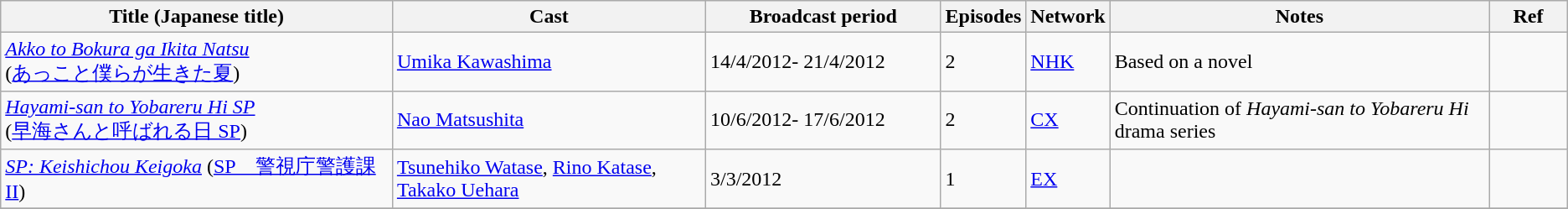<table class="wikitable">
<tr>
<th style="width:25%;">Title (Japanese title)</th>
<th style="width:20%;">Cast</th>
<th style="width:15%;">Broadcast period</th>
<th style="width:5%;">Episodes</th>
<th>Network</th>
<th>Notes</th>
<th style="width:5%;">Ref</th>
</tr>
<tr>
<td><em><a href='#'>Akko to Bokura ga Ikita Natsu</a></em> <br>(<a href='#'>あっこと僕らが生きた夏</a>)</td>
<td><a href='#'>Umika Kawashima</a></td>
<td>14/4/2012- 21/4/2012</td>
<td>2</td>
<td><a href='#'>NHK</a></td>
<td>Based on a novel</td>
<td></td>
</tr>
<tr>
<td><em><a href='#'>Hayami-san to Yobareru Hi SP</a></em> <br>(<a href='#'>早海さんと呼ばれる日 SP</a>)</td>
<td><a href='#'>Nao Matsushita</a></td>
<td>10/6/2012- 17/6/2012</td>
<td>2</td>
<td><a href='#'>CX</a></td>
<td>Continuation of <em>Hayami-san to Yobareru Hi</em> drama series</td>
<td></td>
</tr>
<tr>
<td><em><a href='#'>SP: Keishichou Keigoka</a></em> (<a href='#'>SP　警視庁警護課II</a>)</td>
<td><a href='#'>Tsunehiko Watase</a>, <a href='#'>Rino Katase</a>, <a href='#'>Takako Uehara</a></td>
<td>3/3/2012</td>
<td>1</td>
<td><a href='#'>EX</a></td>
<td></td>
<td></td>
</tr>
<tr>
</tr>
</table>
